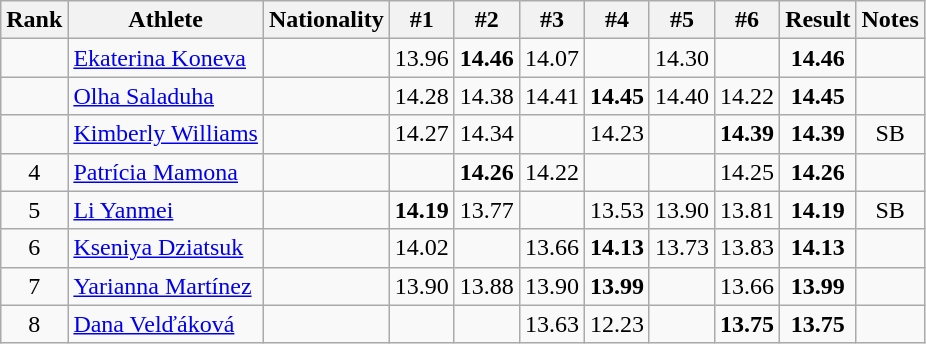<table class="wikitable sortable" style="text-align:center">
<tr>
<th>Rank</th>
<th>Athlete</th>
<th>Nationality</th>
<th>#1</th>
<th>#2</th>
<th>#3</th>
<th>#4</th>
<th>#5</th>
<th>#6</th>
<th>Result</th>
<th>Notes</th>
</tr>
<tr>
<td></td>
<td align=left><a href='#'>Ekaterina Koneva</a></td>
<td align=left></td>
<td>13.96</td>
<td><strong>14.46</strong></td>
<td>14.07</td>
<td></td>
<td>14.30</td>
<td></td>
<td><strong>14.46</strong></td>
<td></td>
</tr>
<tr>
<td></td>
<td align=left><a href='#'>Olha Saladuha</a></td>
<td align=left></td>
<td>14.28</td>
<td>14.38</td>
<td>14.41</td>
<td><strong>14.45</strong></td>
<td>14.40</td>
<td>14.22</td>
<td><strong>14.45</strong></td>
<td></td>
</tr>
<tr>
<td></td>
<td align=left><a href='#'>Kimberly Williams</a></td>
<td align=left></td>
<td>14.27</td>
<td>14.34</td>
<td></td>
<td>14.23</td>
<td></td>
<td><strong>14.39</strong></td>
<td><strong>14.39</strong></td>
<td>SB</td>
</tr>
<tr>
<td>4</td>
<td align=left><a href='#'>Patrícia Mamona</a></td>
<td align=left></td>
<td></td>
<td><strong>14.26</strong></td>
<td>14.22</td>
<td></td>
<td></td>
<td>14.25</td>
<td><strong>14.26</strong></td>
<td></td>
</tr>
<tr>
<td>5</td>
<td align=left><a href='#'>Li Yanmei</a></td>
<td align=left></td>
<td><strong>14.19</strong></td>
<td>13.77</td>
<td></td>
<td>13.53</td>
<td>13.90</td>
<td>13.81</td>
<td><strong>14.19</strong></td>
<td>SB</td>
</tr>
<tr>
<td>6</td>
<td align=left><a href='#'>Kseniya Dziatsuk</a></td>
<td align=left></td>
<td>14.02</td>
<td></td>
<td>13.66</td>
<td><strong>14.13</strong></td>
<td>13.73</td>
<td>13.83</td>
<td><strong>14.13</strong></td>
<td></td>
</tr>
<tr>
<td>7</td>
<td align=left><a href='#'>Yarianna Martínez</a></td>
<td align=left></td>
<td>13.90</td>
<td>13.88</td>
<td>13.90</td>
<td><strong>13.99</strong></td>
<td></td>
<td>13.66</td>
<td><strong>13.99</strong></td>
<td></td>
</tr>
<tr>
<td>8</td>
<td align=left><a href='#'>Dana Velďáková</a></td>
<td align=left></td>
<td></td>
<td></td>
<td>13.63</td>
<td>12.23</td>
<td></td>
<td><strong>13.75</strong></td>
<td><strong>13.75</strong></td>
<td></td>
</tr>
</table>
